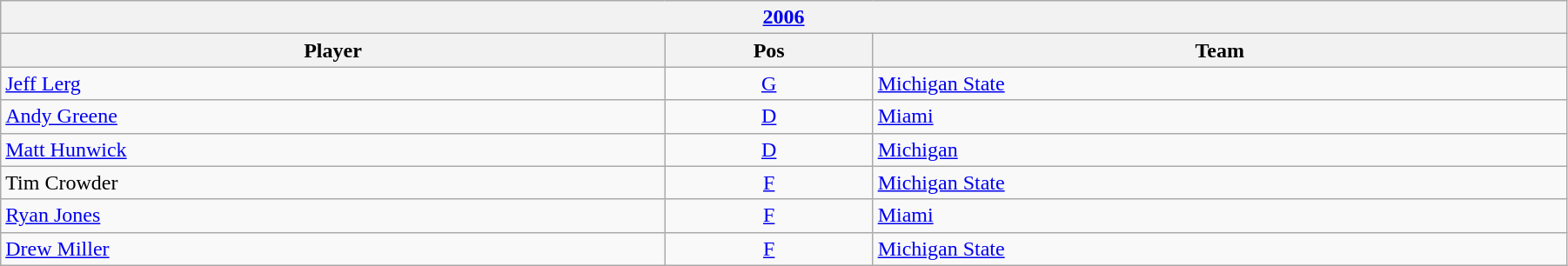<table class="wikitable" width=95%>
<tr>
<th colspan=3><a href='#'>2006</a></th>
</tr>
<tr>
<th>Player</th>
<th>Pos</th>
<th>Team</th>
</tr>
<tr>
<td><a href='#'>Jeff Lerg</a></td>
<td style="text-align:center;"><a href='#'>G</a></td>
<td><a href='#'>Michigan State</a></td>
</tr>
<tr>
<td><a href='#'>Andy Greene</a></td>
<td style="text-align:center;"><a href='#'>D</a></td>
<td><a href='#'>Miami</a></td>
</tr>
<tr>
<td><a href='#'>Matt Hunwick</a></td>
<td style="text-align:center;"><a href='#'>D</a></td>
<td><a href='#'>Michigan</a></td>
</tr>
<tr>
<td>Tim Crowder</td>
<td style="text-align:center;"><a href='#'>F</a></td>
<td><a href='#'>Michigan State</a></td>
</tr>
<tr>
<td><a href='#'>Ryan Jones</a></td>
<td style="text-align:center;"><a href='#'>F</a></td>
<td><a href='#'>Miami</a></td>
</tr>
<tr>
<td><a href='#'>Drew Miller</a></td>
<td style="text-align:center;"><a href='#'>F</a></td>
<td><a href='#'>Michigan State</a></td>
</tr>
</table>
